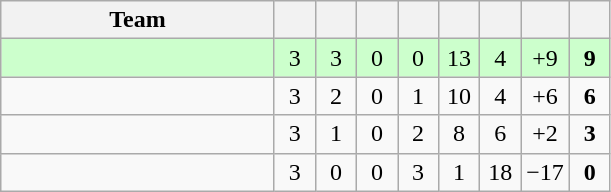<table class="wikitable" style="text-align:center;">
<tr>
<th width="175">Team</th>
<th width="20"></th>
<th width="20"></th>
<th width="20"></th>
<th width="20"></th>
<th width="20"></th>
<th width="20"></th>
<th width="20"></th>
<th width="20"></th>
</tr>
<tr bgcolor=ccffcc>
<td align=left></td>
<td>3</td>
<td>3</td>
<td>0</td>
<td>0</td>
<td>13</td>
<td>4</td>
<td>+9</td>
<td><strong>9</strong></td>
</tr>
<tr>
<td align=left></td>
<td>3</td>
<td>2</td>
<td>0</td>
<td>1</td>
<td>10</td>
<td>4</td>
<td>+6</td>
<td><strong>6</strong></td>
</tr>
<tr>
<td align=left></td>
<td>3</td>
<td>1</td>
<td>0</td>
<td>2</td>
<td>8</td>
<td>6</td>
<td>+2</td>
<td><strong>3</strong></td>
</tr>
<tr>
<td align=left></td>
<td>3</td>
<td>0</td>
<td>0</td>
<td>3</td>
<td>1</td>
<td>18</td>
<td>−17</td>
<td><strong>0</strong></td>
</tr>
</table>
